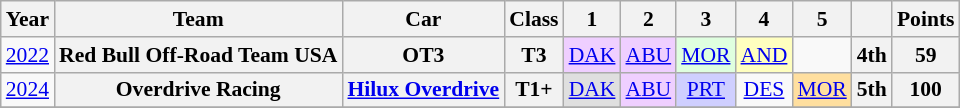<table class="wikitable" style="text-align:center; font-size:90%">
<tr>
<th>Year</th>
<th>Team</th>
<th>Car</th>
<th>Class</th>
<th>1</th>
<th>2</th>
<th>3</th>
<th>4</th>
<th>5</th>
<th></th>
<th>Points</th>
</tr>
<tr>
<td><a href='#'>2022</a></td>
<th>Red Bull Off-Road Team USA</th>
<th>OT3</th>
<th>T3</th>
<td style="background:#EFCFFF;"><a href='#'>DAK</a><br></td>
<td style="background:#EFCFFF;"><a href='#'>ABU</a><br></td>
<td style="background:#dfffdf;"><a href='#'>MOR</a><br></td>
<td style="background:#ffffbf;"><a href='#'>AND</a><br></td>
<td></td>
<th>4th</th>
<th>59</th>
</tr>
<tr>
<td><a href='#'>2024</a></td>
<th>Overdrive Racing</th>
<th><a href='#'>Hilux Overdrive</a></th>
<th>T1+</th>
<td style="background:#DFDFDF;"><a href='#'>DAK</a><br></td>
<td style="background:#EFCFFF;"><a href='#'>ABU</a><br></td>
<td style="background:#CFCFFF;"><a href='#'>PRT</a><br></td>
<td style="background:#;"><a href='#'>DES</a></td>
<td style="background:#ffdf9f;"><a href='#'>MOR</a><br></td>
<th style="background:#;">5th</th>
<th style="background:#;">100</th>
</tr>
<tr>
</tr>
</table>
